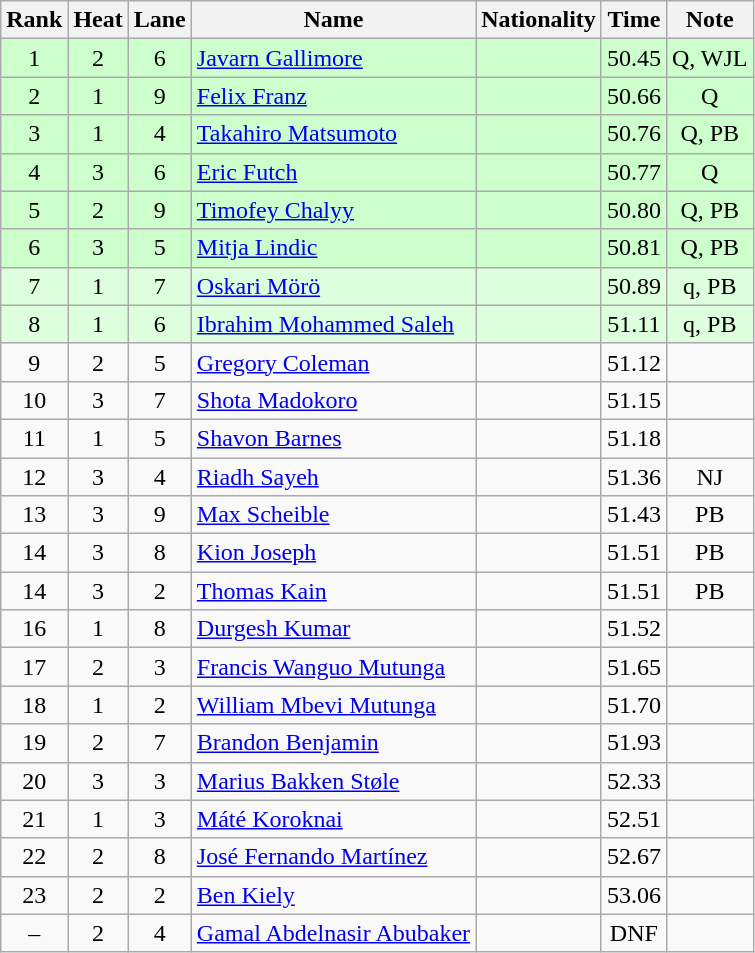<table class="wikitable sortable" style="text-align:center">
<tr>
<th>Rank</th>
<th>Heat</th>
<th>Lane</th>
<th>Name</th>
<th>Nationality</th>
<th>Time</th>
<th>Note</th>
</tr>
<tr bgcolor=ccffcc>
<td>1</td>
<td>2</td>
<td>6</td>
<td align=left><a href='#'>Javarn Gallimore</a></td>
<td align=left></td>
<td>50.45</td>
<td>Q, WJL</td>
</tr>
<tr bgcolor=ccffcc>
<td>2</td>
<td>1</td>
<td>9</td>
<td align=left><a href='#'>Felix Franz</a></td>
<td align=left></td>
<td>50.66</td>
<td>Q</td>
</tr>
<tr bgcolor=ccffcc>
<td>3</td>
<td>1</td>
<td>4</td>
<td align=left><a href='#'>Takahiro Matsumoto</a></td>
<td align=left></td>
<td>50.76</td>
<td>Q, PB</td>
</tr>
<tr bgcolor=ccffcc>
<td>4</td>
<td>3</td>
<td>6</td>
<td align=left><a href='#'>Eric Futch</a></td>
<td align=left></td>
<td>50.77</td>
<td>Q</td>
</tr>
<tr bgcolor=ccffcc>
<td>5</td>
<td>2</td>
<td>9</td>
<td align=left><a href='#'>Timofey Chalyy</a></td>
<td align=left></td>
<td>50.80</td>
<td>Q, PB</td>
</tr>
<tr bgcolor=ccffcc>
<td>6</td>
<td>3</td>
<td>5</td>
<td align=left><a href='#'>Mitja Lindic</a></td>
<td align=left></td>
<td>50.81</td>
<td>Q, PB</td>
</tr>
<tr bgcolor=ddffdd>
<td>7</td>
<td>1</td>
<td>7</td>
<td align=left><a href='#'>Oskari Mörö</a></td>
<td align=left></td>
<td>50.89</td>
<td>q, PB</td>
</tr>
<tr bgcolor=ddffdd>
<td>8</td>
<td>1</td>
<td>6</td>
<td align=left><a href='#'>Ibrahim Mohammed Saleh</a></td>
<td align=left></td>
<td>51.11</td>
<td>q, PB</td>
</tr>
<tr>
<td>9</td>
<td>2</td>
<td>5</td>
<td align=left><a href='#'>Gregory Coleman</a></td>
<td align=left></td>
<td>51.12</td>
<td></td>
</tr>
<tr>
<td>10</td>
<td>3</td>
<td>7</td>
<td align=left><a href='#'>Shota Madokoro</a></td>
<td align=left></td>
<td>51.15</td>
<td></td>
</tr>
<tr>
<td>11</td>
<td>1</td>
<td>5</td>
<td align=left><a href='#'>Shavon Barnes</a></td>
<td align=left></td>
<td>51.18</td>
<td></td>
</tr>
<tr>
<td>12</td>
<td>3</td>
<td>4</td>
<td align=left><a href='#'>Riadh Sayeh</a></td>
<td align=left></td>
<td>51.36</td>
<td>NJ</td>
</tr>
<tr>
<td>13</td>
<td>3</td>
<td>9</td>
<td align=left><a href='#'>Max Scheible</a></td>
<td align=left></td>
<td>51.43</td>
<td>PB</td>
</tr>
<tr>
<td>14</td>
<td>3</td>
<td>8</td>
<td align=left><a href='#'>Kion Joseph</a></td>
<td align=left></td>
<td>51.51</td>
<td>PB</td>
</tr>
<tr>
<td>14</td>
<td>3</td>
<td>2</td>
<td align=left><a href='#'>Thomas Kain</a></td>
<td align=left></td>
<td>51.51</td>
<td>PB</td>
</tr>
<tr>
<td>16</td>
<td>1</td>
<td>8</td>
<td align=left><a href='#'>Durgesh Kumar</a></td>
<td align=left></td>
<td>51.52</td>
<td></td>
</tr>
<tr>
<td>17</td>
<td>2</td>
<td>3</td>
<td align=left><a href='#'>Francis Wanguo Mutunga</a></td>
<td align=left></td>
<td>51.65</td>
<td></td>
</tr>
<tr>
<td>18</td>
<td>1</td>
<td>2</td>
<td align=left><a href='#'>William Mbevi Mutunga</a></td>
<td align=left></td>
<td>51.70</td>
<td></td>
</tr>
<tr>
<td>19</td>
<td>2</td>
<td>7</td>
<td align=left><a href='#'>Brandon Benjamin</a></td>
<td align=left></td>
<td>51.93</td>
<td></td>
</tr>
<tr>
<td>20</td>
<td>3</td>
<td>3</td>
<td align=left><a href='#'>Marius Bakken Støle</a></td>
<td align=left></td>
<td>52.33</td>
<td></td>
</tr>
<tr>
<td>21</td>
<td>1</td>
<td>3</td>
<td align=left><a href='#'>Máté Koroknai</a></td>
<td align=left></td>
<td>52.51</td>
<td></td>
</tr>
<tr>
<td>22</td>
<td>2</td>
<td>8</td>
<td align=left><a href='#'>José Fernando Martínez</a></td>
<td align=left></td>
<td>52.67</td>
<td></td>
</tr>
<tr>
<td>23</td>
<td>2</td>
<td>2</td>
<td align=left><a href='#'>Ben Kiely</a></td>
<td align=left></td>
<td>53.06</td>
<td></td>
</tr>
<tr>
<td>–</td>
<td>2</td>
<td>4</td>
<td align=left><a href='#'>Gamal Abdelnasir Abubaker</a></td>
<td align=left></td>
<td>DNF</td>
<td></td>
</tr>
</table>
